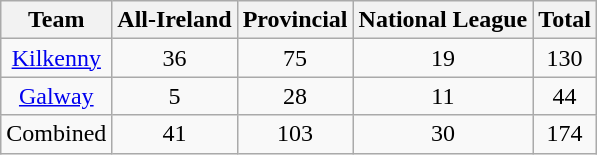<table class="wikitable" style="text-align:center;">
<tr>
<th>Team</th>
<th>All-Ireland</th>
<th>Provincial</th>
<th>National League</th>
<th>Total</th>
</tr>
<tr |>
<td><a href='#'>Kilkenny</a></td>
<td>36</td>
<td>75</td>
<td>19</td>
<td>130</td>
</tr>
<tr>
<td><a href='#'>Galway</a></td>
<td>5</td>
<td>28</td>
<td>11</td>
<td>44</td>
</tr>
<tr>
<td>Combined</td>
<td>41</td>
<td>103</td>
<td>30</td>
<td>174</td>
</tr>
</table>
